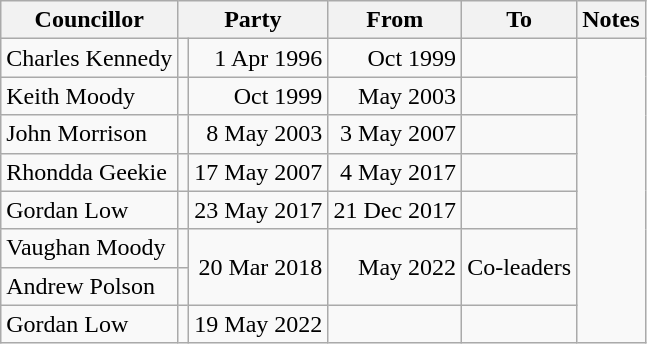<table class=wikitable>
<tr>
<th>Councillor</th>
<th colspan=2>Party</th>
<th>From</th>
<th>To</th>
<th>Notes</th>
</tr>
<tr>
<td>Charles Kennedy</td>
<td></td>
<td align=right>1 Apr 1996</td>
<td align=right>Oct 1999</td>
<td></td>
</tr>
<tr>
<td>Keith Moody</td>
<td></td>
<td align=right>Oct 1999</td>
<td align=right>May 2003</td>
<td></td>
</tr>
<tr>
<td>John Morrison</td>
<td></td>
<td align=right>8 May 2003</td>
<td align=right>3 May 2007</td>
<td></td>
</tr>
<tr>
<td>Rhondda Geekie</td>
<td></td>
<td align=right>17 May 2007</td>
<td align=right>4 May 2017</td>
<td></td>
</tr>
<tr>
<td>Gordan Low</td>
<td></td>
<td align=right>23 May 2017</td>
<td align=right>21 Dec 2017</td>
<td></td>
</tr>
<tr>
<td>Vaughan Moody</td>
<td></td>
<td rowspan=2 align=right>20 Mar 2018</td>
<td rowspan=2 align=right>May 2022</td>
<td align=left rowspan=2>Co-leaders</td>
</tr>
<tr>
<td>Andrew Polson</td>
<td></td>
</tr>
<tr>
<td>Gordan Low</td>
<td></td>
<td align=right>19 May 2022</td>
<td align=right></td>
<td></td>
</tr>
</table>
